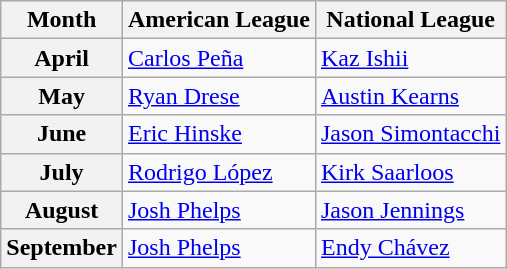<table class="wikitable">
<tr>
<th>Month</th>
<th>American League</th>
<th>National League</th>
</tr>
<tr>
<th>April</th>
<td><a href='#'>Carlos Peña</a></td>
<td><a href='#'>Kaz Ishii</a></td>
</tr>
<tr>
<th>May</th>
<td><a href='#'>Ryan Drese</a></td>
<td><a href='#'>Austin Kearns</a></td>
</tr>
<tr>
<th>June</th>
<td><a href='#'>Eric Hinske</a></td>
<td><a href='#'>Jason Simontacchi</a></td>
</tr>
<tr>
<th>July</th>
<td><a href='#'>Rodrigo López</a></td>
<td><a href='#'>Kirk Saarloos</a></td>
</tr>
<tr>
<th>August</th>
<td><a href='#'>Josh Phelps</a></td>
<td><a href='#'>Jason Jennings</a></td>
</tr>
<tr>
<th>September</th>
<td><a href='#'>Josh Phelps</a></td>
<td><a href='#'>Endy Chávez</a></td>
</tr>
</table>
